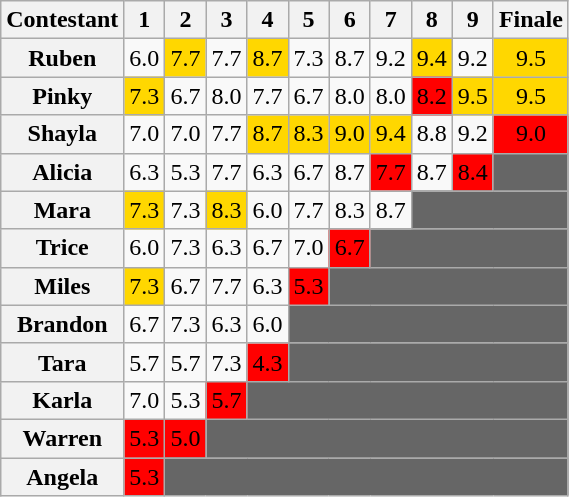<table class="wikitable sortable" style="text-align:center" align="center">
<tr>
<th>Contestant</th>
<th>1</th>
<th>2</th>
<th>3</th>
<th>4</th>
<th>5</th>
<th>6</th>
<th>7</th>
<th>8</th>
<th>9</th>
<th>Finale</th>
</tr>
<tr>
<th>Ruben</th>
<td>6.0</td>
<td bgcolor="gold">7.7</td>
<td>7.7</td>
<td bgcolor="gold">8.7</td>
<td>7.3</td>
<td>8.7</td>
<td>9.2</td>
<td bgcolor="gold">9.4</td>
<td>9.2</td>
<td bgcolor="gold">9.5</td>
</tr>
<tr>
<th>Pinky</th>
<td bgcolor="gold">7.3</td>
<td>6.7</td>
<td>8.0</td>
<td>7.7</td>
<td>6.7</td>
<td>8.0</td>
<td>8.0</td>
<td bgcolor="red">8.2</td>
<td bgcolor="gold">9.5</td>
<td bgcolor="gold">9.5</td>
</tr>
<tr>
<th>Shayla</th>
<td>7.0</td>
<td>7.0</td>
<td>7.7</td>
<td bgcolor="gold">8.7</td>
<td bgcolor="gold">8.3</td>
<td bgcolor="gold">9.0</td>
<td bgcolor="gold">9.4</td>
<td>8.8</td>
<td>9.2</td>
<td bgcolor="red">9.0</td>
</tr>
<tr>
<th>Alicia</th>
<td>6.3</td>
<td>5.3</td>
<td>7.7</td>
<td>6.3</td>
<td>6.7</td>
<td>8.7</td>
<td bgcolor="red">7.7</td>
<td>8.7</td>
<td bgcolor="red">8.4</td>
<td bgcolor="#666666"></td>
</tr>
<tr>
<th>Mara</th>
<td bgcolor="gold">7.3</td>
<td>7.3</td>
<td bgcolor="gold">8.3</td>
<td>6.0</td>
<td>7.7</td>
<td>8.3</td>
<td>8.7</td>
<td colspan="3" bgcolor="#666666"></td>
</tr>
<tr>
<th>Trice</th>
<td>6.0</td>
<td>7.3</td>
<td>6.3</td>
<td>6.7</td>
<td>7.0</td>
<td bgcolor="red">6.7</td>
<td colspan="4" bgcolor="666666"></td>
</tr>
<tr>
<th>Miles</th>
<td bgcolor="gold">7.3</td>
<td>6.7</td>
<td>7.7</td>
<td>6.3</td>
<td bgcolor="red">5.3</td>
<td colspan="5" bgcolor="666666"></td>
</tr>
<tr>
<th>Brandon</th>
<td>6.7</td>
<td>7.3</td>
<td>6.3</td>
<td>6.0</td>
<td colspan="6" bgcolor="666666"></td>
</tr>
<tr>
<th>Tara</th>
<td>5.7</td>
<td>5.7</td>
<td>7.3</td>
<td bgcolor="red">4.3</td>
<td colspan="7" bgcolor="666666"></td>
</tr>
<tr>
<th>Karla</th>
<td>7.0</td>
<td>5.3</td>
<td bgcolor="red">5.7</td>
<td colspan="7" bgcolor="666666"></td>
</tr>
<tr>
<th>Warren</th>
<td bgcolor="red">5.3</td>
<td bgcolor="red">5.0</td>
<td colspan="8" bgcolor="666666"></td>
</tr>
<tr>
<th>Angela</th>
<td bgcolor="red">5.3</td>
<td colspan="9" bgcolor="666666"></td>
</tr>
</table>
